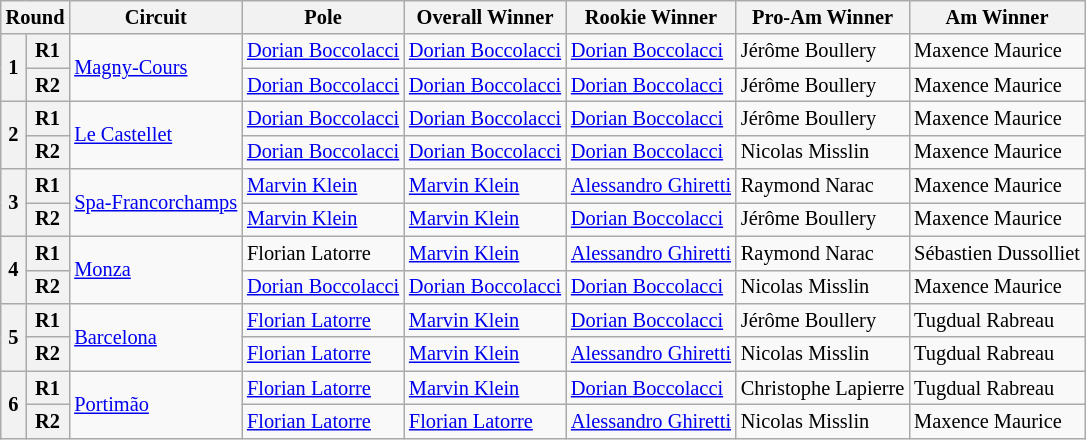<table class="wikitable" style="font-size:85%;">
<tr>
<th colspan=2>Round</th>
<th>Circuit</th>
<th>Pole</th>
<th>Overall Winner</th>
<th>Rookie Winner</th>
<th>Pro-Am Winner</th>
<th>Am Winner</th>
</tr>
<tr>
<th rowspan=2>1</th>
<th>R1</th>
<td rowspan=2> <a href='#'>Magny-Cours</a></td>
<td> <a href='#'>Dorian Boccolacci</a></td>
<td> <a href='#'>Dorian Boccolacci</a></td>
<td> <a href='#'>Dorian Boccolacci</a></td>
<td> Jérôme Boullery</td>
<td> Maxence Maurice</td>
</tr>
<tr>
<th>R2</th>
<td> <a href='#'>Dorian Boccolacci</a></td>
<td> <a href='#'>Dorian Boccolacci</a></td>
<td> <a href='#'>Dorian Boccolacci</a></td>
<td> Jérôme Boullery</td>
<td> Maxence Maurice</td>
</tr>
<tr>
<th rowspan=2>2</th>
<th>R1</th>
<td rowspan=2> <a href='#'>Le Castellet</a></td>
<td> <a href='#'>Dorian Boccolacci</a></td>
<td> <a href='#'>Dorian Boccolacci</a></td>
<td> <a href='#'>Dorian Boccolacci</a></td>
<td> Jérôme Boullery</td>
<td> Maxence Maurice</td>
</tr>
<tr>
<th>R2</th>
<td> <a href='#'>Dorian Boccolacci</a></td>
<td> <a href='#'>Dorian Boccolacci</a></td>
<td> <a href='#'>Dorian Boccolacci</a></td>
<td> Nicolas Misslin</td>
<td> Maxence Maurice</td>
</tr>
<tr>
<th rowspan=2>3</th>
<th>R1</th>
<td rowspan=2> <a href='#'>Spa-Francorchamps</a></td>
<td> <a href='#'>Marvin Klein</a></td>
<td> <a href='#'>Marvin Klein</a></td>
<td> <a href='#'>Alessandro Ghiretti</a></td>
<td> Raymond Narac</td>
<td> Maxence Maurice</td>
</tr>
<tr>
<th>R2</th>
<td> <a href='#'>Marvin Klein</a></td>
<td> <a href='#'>Marvin Klein</a></td>
<td> <a href='#'>Dorian Boccolacci</a></td>
<td> Jérôme Boullery</td>
<td> Maxence Maurice</td>
</tr>
<tr>
<th rowspan=2>4</th>
<th>R1</th>
<td rowspan=2> <a href='#'>Monza</a></td>
<td> Florian Latorre</td>
<td> <a href='#'>Marvin Klein</a></td>
<td> <a href='#'>Alessandro Ghiretti</a></td>
<td> Raymond Narac</td>
<td> Sébastien Dussolliet</td>
</tr>
<tr>
<th>R2</th>
<td> <a href='#'>Dorian Boccolacci</a></td>
<td> <a href='#'>Dorian Boccolacci</a></td>
<td> <a href='#'>Dorian Boccolacci</a></td>
<td> Nicolas Misslin</td>
<td> Maxence Maurice</td>
</tr>
<tr>
<th rowspan=2>5</th>
<th>R1</th>
<td rowspan=2> <a href='#'>Barcelona</a></td>
<td> <a href='#'>Florian Latorre</a></td>
<td> <a href='#'>Marvin Klein</a></td>
<td> <a href='#'>Dorian Boccolacci</a></td>
<td> Jérôme Boullery</td>
<td> Tugdual Rabreau</td>
</tr>
<tr>
<th>R2</th>
<td> <a href='#'>Florian Latorre</a></td>
<td> <a href='#'>Marvin Klein</a></td>
<td> <a href='#'>Alessandro Ghiretti</a></td>
<td> Nicolas Misslin</td>
<td> Tugdual Rabreau</td>
</tr>
<tr>
<th rowspan=2>6</th>
<th>R1</th>
<td rowspan=2> <a href='#'>Portimão</a></td>
<td> <a href='#'>Florian Latorre</a></td>
<td> <a href='#'>Marvin Klein</a></td>
<td> <a href='#'>Dorian Boccolacci</a></td>
<td> Christophe Lapierre</td>
<td> Tugdual Rabreau</td>
</tr>
<tr>
<th>R2</th>
<td> <a href='#'>Florian Latorre</a></td>
<td> <a href='#'>Florian Latorre</a></td>
<td> <a href='#'>Alessandro Ghiretti</a></td>
<td> Nicolas Misslin</td>
<td> Maxence Maurice</td>
</tr>
</table>
